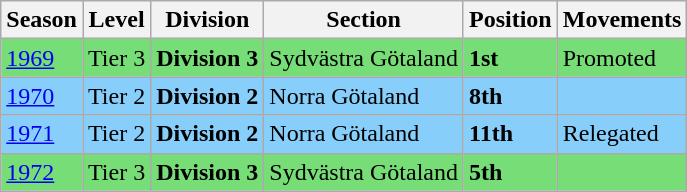<table class="wikitable">
<tr style="background:#f0f6fa;">
<th><strong>Season</strong></th>
<th><strong>Level</strong></th>
<th><strong>Division</strong></th>
<th><strong>Section</strong></th>
<th><strong>Position</strong></th>
<th><strong>Movements</strong></th>
</tr>
<tr>
<td style="background:#77DD77;"><a href='#'>1969</a></td>
<td style="background:#77DD77;">Tier 3</td>
<td style="background:#77DD77;"><strong>Division 3</strong></td>
<td style="background:#77DD77;">Sydvästra Götaland</td>
<td style="background:#77DD77;"><strong>1st</strong></td>
<td style="background:#77DD77;">Promoted</td>
</tr>
<tr>
<td style="background:#87CEFA;"><a href='#'>1970</a></td>
<td style="background:#87CEFA;">Tier 2</td>
<td style="background:#87CEFA;"><strong>Division 2</strong></td>
<td style="background:#87CEFA;">Norra Götaland</td>
<td style="background:#87CEFA;"><strong>8th</strong></td>
<td style="background:#87CEFA;"></td>
</tr>
<tr>
<td style="background:#87CEFA;"><a href='#'>1971</a></td>
<td style="background:#87CEFA;">Tier 2</td>
<td style="background:#87CEFA;"><strong>Division 2</strong></td>
<td style="background:#87CEFA;">Norra Götaland</td>
<td style="background:#87CEFA;"><strong>11th</strong></td>
<td style="background:#87CEFA;">Relegated</td>
</tr>
<tr>
<td style="background:#77DD77;"><a href='#'>1972</a></td>
<td style="background:#77DD77;">Tier 3</td>
<td style="background:#77DD77;"><strong>Division 3</strong></td>
<td style="background:#77DD77;">Sydvästra Götaland</td>
<td style="background:#77DD77;"><strong>5th</strong></td>
<td style="background:#77DD77;"></td>
</tr>
</table>
